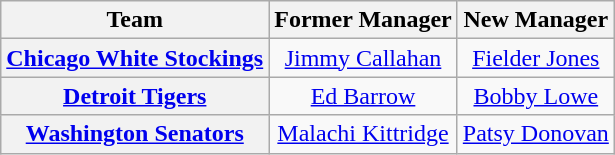<table class="wikitable plainrowheaders" style="text-align:center;">
<tr>
<th>Team</th>
<th>Former Manager</th>
<th>New Manager</th>
</tr>
<tr>
<th scope="row" style="text-align:center;"><a href='#'>Chicago White Stockings</a></th>
<td><a href='#'>Jimmy Callahan</a></td>
<td><a href='#'>Fielder Jones</a></td>
</tr>
<tr>
<th scope="row" style="text-align:center;"><a href='#'>Detroit Tigers</a></th>
<td><a href='#'>Ed Barrow</a></td>
<td><a href='#'>Bobby Lowe</a></td>
</tr>
<tr>
<th scope="row" style="text-align:center;"><a href='#'>Washington Senators</a></th>
<td><a href='#'>Malachi Kittridge</a></td>
<td><a href='#'>Patsy Donovan</a></td>
</tr>
</table>
